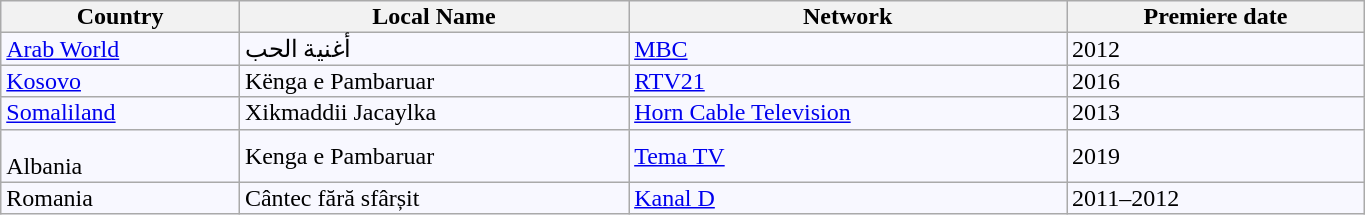<table class="wikitable" style="text-align:left; line-height:14px; background:#f8f8ff; width:72%;">
<tr>
<th>Country</th>
<th>Local Name</th>
<th>Network</th>
<th>Premiere date</th>
</tr>
<tr>
<td> <a href='#'>Arab World</a></td>
<td>أغنية الحب</td>
<td><a href='#'>MBC</a></td>
<td>2012</td>
</tr>
<tr>
<td> <a href='#'>Kosovo</a></td>
<td>Kënga e Pambaruar</td>
<td><a href='#'>RTV21</a></td>
<td>2016</td>
</tr>
<tr>
<td> <a href='#'>Somaliland</a></td>
<td>Xikmaddii Jacaylka</td>
<td><a href='#'>Horn Cable Television</a></td>
<td>2013</td>
</tr>
<tr>
<td><br>Albania</td>
<td>Kenga e Pambaruar</td>
<td><a href='#'>Tema TV</a></td>
<td>2019</td>
</tr>
<tr>
<td> Romania</td>
<td>Cântec fără sfârșit</td>
<td><a href='#'>Kanal D</a></td>
<td>2011–2012</td>
</tr>
</table>
